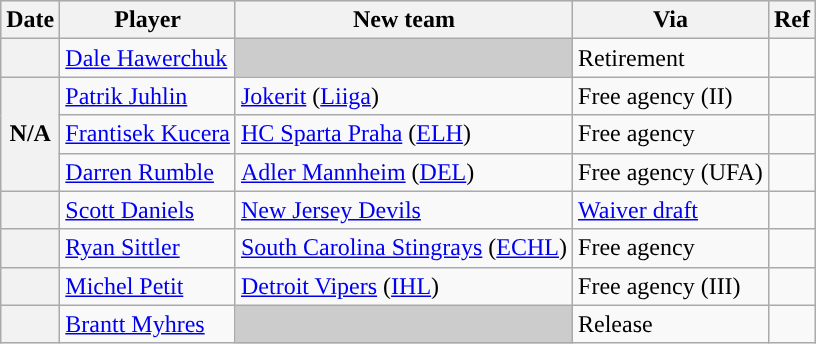<table class="wikitable plainrowheaders">
<tr style="background:#ddd; text-align:center;">
<th>Date</th>
<th>Player</th>
<th>New team</th>
<th>Via</th>
<th>Ref</th>
</tr>
<tr>
<th scope="row"></th>
<td><a href='#'>Dale Hawerchuk</a></td>
<td style="background:#ccc"></td>
<td>Retirement</td>
<td></td>
</tr>
<tr>
<th scope="row" rowspan=3>N/A</th>
<td><a href='#'>Patrik Juhlin</a></td>
<td><a href='#'>Jokerit</a> (<a href='#'>Liiga</a>)</td>
<td>Free agency (II)</td>
<td></td>
</tr>
<tr>
<td><a href='#'>Frantisek Kucera</a></td>
<td><a href='#'>HC Sparta Praha</a> (<a href='#'>ELH</a>)</td>
<td>Free agency</td>
<td></td>
</tr>
<tr>
<td><a href='#'>Darren Rumble</a></td>
<td><a href='#'>Adler Mannheim</a> (<a href='#'>DEL</a>)</td>
<td>Free agency (UFA)</td>
<td></td>
</tr>
<tr>
<th scope="row"></th>
<td><a href='#'>Scott Daniels</a></td>
<td><a href='#'>New Jersey Devils</a></td>
<td><a href='#'>Waiver draft</a></td>
<td></td>
</tr>
<tr>
<th scope="row"></th>
<td><a href='#'>Ryan Sittler</a></td>
<td><a href='#'>South Carolina Stingrays</a> (<a href='#'>ECHL</a>)</td>
<td>Free agency</td>
<td></td>
</tr>
<tr>
<th scope="row"></th>
<td><a href='#'>Michel Petit</a></td>
<td><a href='#'>Detroit Vipers</a> (<a href='#'>IHL</a>)</td>
<td>Free agency (III)</td>
<td></td>
</tr>
<tr>
<th scope="row"></th>
<td><a href='#'>Brantt Myhres</a></td>
<td style="background:#ccc"></td>
<td>Release</td>
<td></td>
</tr>
</table>
